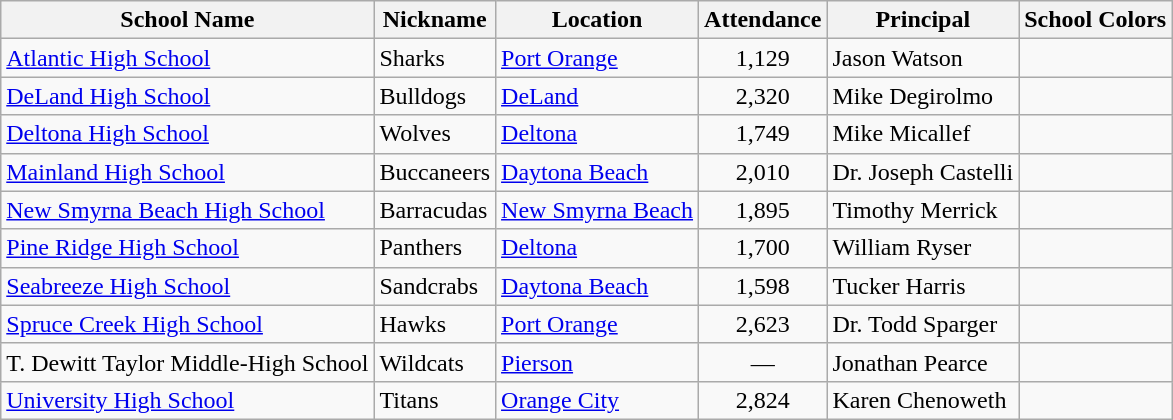<table class="wikitable sortable">
<tr>
<th>School Name</th>
<th class="unsortable">Nickname</th>
<th>Location</th>
<th>Attendance</th>
<th class="unsortable">Principal</th>
<th class="unsortable">School Colors</th>
</tr>
<tr>
<td><a href='#'>Atlantic High School</a></td>
<td>Sharks</td>
<td><a href='#'>Port Orange</a></td>
<td style=text-align:center>1,129</td>
<td>Jason Watson</td>
<td style=text-align:center>  </td>
</tr>
<tr>
<td><a href='#'>DeLand High School</a></td>
<td>Bulldogs</td>
<td><a href='#'>DeLand</a></td>
<td style=text-align:center>2,320</td>
<td>Mike Degirolmo</td>
<td style="text-align:center"> </td>
</tr>
<tr>
<td><a href='#'>Deltona High School</a></td>
<td>Wolves</td>
<td><a href='#'>Deltona</a></td>
<td style=text-align:center>1,749</td>
<td>Mike Micallef</td>
<td style=text-align:center> </td>
</tr>
<tr>
<td><a href='#'>Mainland High School</a></td>
<td>Buccaneers</td>
<td><a href='#'>Daytona Beach</a></td>
<td style=text-align:center>2,010</td>
<td>Dr. Joseph Castelli</td>
<td style=text-align:center> </td>
</tr>
<tr>
<td><a href='#'>New Smyrna Beach High School</a></td>
<td>Barracudas</td>
<td><a href='#'>New Smyrna Beach</a></td>
<td style=text-align:center>1,895</td>
<td>Timothy Merrick</td>
<td style=text-align:center> </td>
</tr>
<tr>
<td><a href='#'>Pine Ridge High School</a></td>
<td>Panthers</td>
<td><a href='#'>Deltona</a></td>
<td style=text-align:center>1,700</td>
<td>William Ryser</td>
<td style=text-align:center> </td>
</tr>
<tr>
<td><a href='#'>Seabreeze High School</a></td>
<td>Sandcrabs</td>
<td><a href='#'>Daytona Beach</a></td>
<td style=text-align:center>1,598</td>
<td>Tucker Harris</td>
<td style="text-align:center"> </td>
</tr>
<tr>
<td><a href='#'>Spruce Creek High School</a></td>
<td>Hawks</td>
<td><a href='#'>Port Orange</a></td>
<td style=text-align:center>2,623</td>
<td>Dr. Todd Sparger</td>
<td style="text-align:center"> </td>
</tr>
<tr>
<td>T. Dewitt Taylor Middle-High School</td>
<td>Wildcats</td>
<td><a href='#'>Pierson</a></td>
<td style="text-align:center">—</td>
<td>Jonathan Pearce</td>
<td style="text-align:center"> </td>
</tr>
<tr>
<td><a href='#'>University High School</a></td>
<td>Titans</td>
<td><a href='#'>Orange City</a></td>
<td style="text-align:center">2,824</td>
<td>Karen Chenoweth</td>
<td style="text-align:center"> </td>
</tr>
</table>
